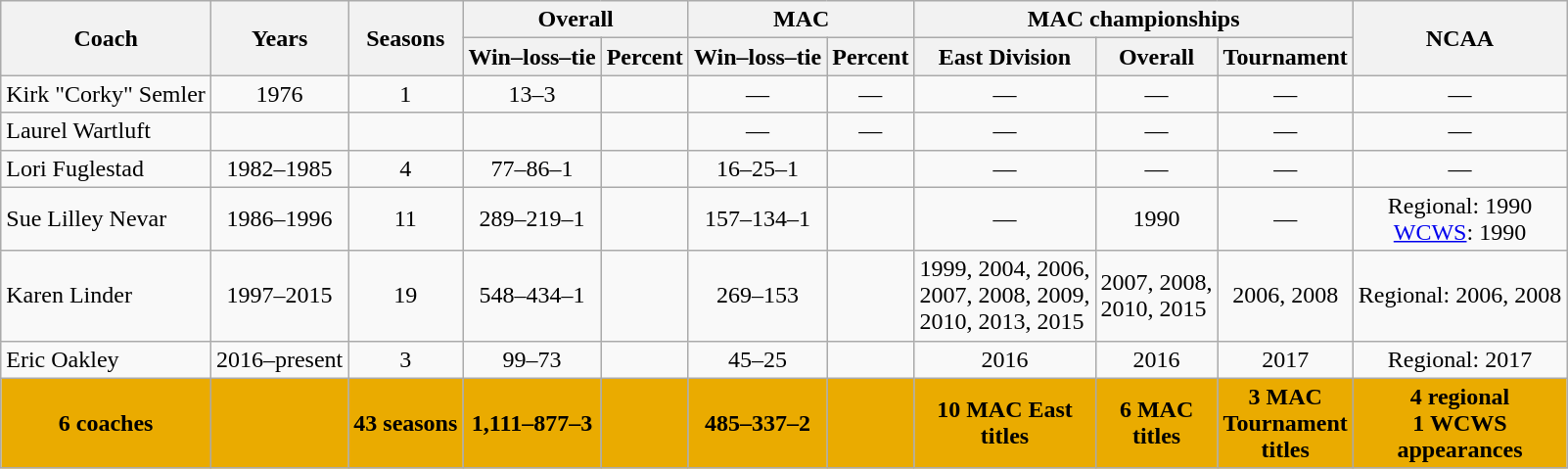<table class="wikitable">
<tr>
<th rowspan=2>Coach</th>
<th rowspan=2>Years</th>
<th rowspan=2>Seasons</th>
<th colspan=2>Overall</th>
<th colspan=2>MAC</th>
<th colspan=3>MAC championships</th>
<th rowspan=2>NCAA</th>
</tr>
<tr>
<th>Win–loss–tie</th>
<th>Percent</th>
<th>Win–loss–tie</th>
<th>Percent</th>
<th>East Division</th>
<th>Overall</th>
<th>Tournament</th>
</tr>
<tr>
<td>Kirk "Corky" Semler</td>
<td align=center>1976</td>
<td align=center>1</td>
<td align=center>13–3</td>
<td align=center></td>
<td align=center>—</td>
<td align=center>—</td>
<td align=center>—</td>
<td align=center>—</td>
<td align=center>—</td>
<td align=center>—</td>
</tr>
<tr>
<td>Laurel Wartluft</td>
<td></td>
<td></td>
<td></td>
<td></td>
<td align=center>—</td>
<td align=center>—</td>
<td align=center>—</td>
<td align=center>—</td>
<td align=center>—</td>
<td align=center>—</td>
</tr>
<tr>
<td>Lori Fuglestad</td>
<td align=center>1982–1985</td>
<td align=center>4</td>
<td align=center>77–86–1</td>
<td align=center></td>
<td align=center>16–25–1</td>
<td align=center></td>
<td align=center>—</td>
<td align=center>—</td>
<td align=center>—</td>
<td align=center>—</td>
</tr>
<tr>
<td>Sue Lilley Nevar</td>
<td align=center>1986–1996</td>
<td align=center>11</td>
<td align=center>289–219–1</td>
<td align=center></td>
<td align=center>157–134–1</td>
<td align=center></td>
<td align=center>—</td>
<td align=center>1990</td>
<td align=center>—</td>
<td align=center>Regional: 1990<br><a href='#'>WCWS</a>: 1990</td>
</tr>
<tr>
<td>Karen Linder</td>
<td align=center>1997–2015</td>
<td align=center>19</td>
<td align=center>548–434–1</td>
<td align=center></td>
<td align=center>269–153</td>
<td align=center></td>
<td>1999, 2004, 2006, <br>2007, 2008, 2009,<br> 2010, 2013, 2015</td>
<td>2007, 2008,<br> 2010, 2015</td>
<td align=center>2006, 2008</td>
<td align=center>Regional: 2006, 2008</td>
</tr>
<tr>
<td>Eric Oakley</td>
<td align=center>2016–present</td>
<td align=center>3</td>
<td align=center>99–73</td>
<td align=center></td>
<td align=center>45–25</td>
<td align=center></td>
<td align=center>2016</td>
<td align=center>2016</td>
<td align=center>2017</td>
<td align=center>Regional: 2017</td>
</tr>
<tr>
<th style="background:#eaab00;">6 coaches</th>
<th style="background:#eaab00;"></th>
<th style="background:#eaab00;">43 seasons</th>
<th style="background:#eaab00;">1,111–877–3</th>
<th style="background:#eaab00;"></th>
<th style="background:#eaab00;">485–337–2</th>
<th style="background:#eaab00;"></th>
<th style="background:#eaab00;">10 MAC East<br> titles</th>
<th style="background:#eaab00;">6 MAC<br> titles</th>
<th style="background:#eaab00;">3 MAC<br> Tournament<br> titles</th>
<th style="background:#eaab00;">4 regional<br>1 WCWS<br>appearances</th>
</tr>
</table>
